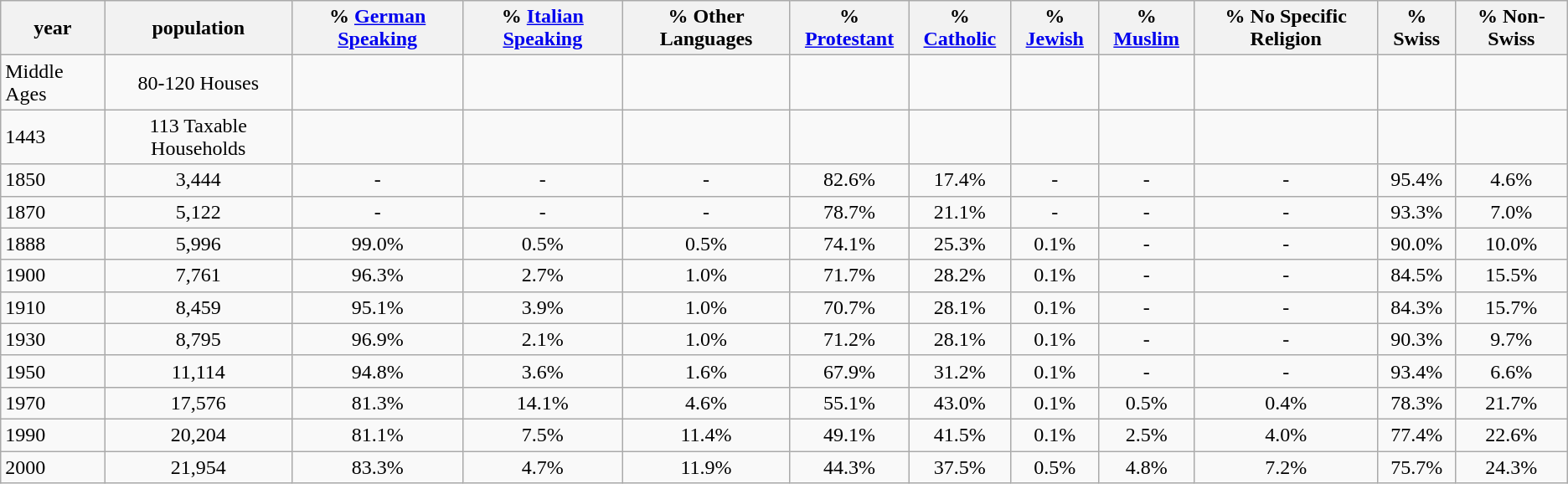<table class="wikitable">
<tr>
<th>year</th>
<th>population</th>
<th>% <a href='#'>German Speaking</a></th>
<th>% <a href='#'>Italian Speaking</a></th>
<th>% Other Languages</th>
<th>% <a href='#'>Protestant</a></th>
<th>% <a href='#'>Catholic</a></th>
<th>% <a href='#'>Jewish</a></th>
<th>% <a href='#'>Muslim</a></th>
<th>% No Specific Religion</th>
<th>% Swiss</th>
<th>% Non-Swiss</th>
</tr>
<tr>
<td>Middle Ages</td>
<td align="center">80-120 Houses</td>
<td></td>
<td></td>
<td></td>
<td></td>
<td></td>
<td></td>
<td></td>
<td></td>
<td></td>
<td></td>
</tr>
<tr>
<td>1443</td>
<td align="center">113 Taxable Households</td>
<td></td>
<td></td>
<td></td>
<td></td>
<td></td>
<td></td>
<td></td>
<td></td>
<td></td>
<td></td>
</tr>
<tr>
<td>1850</td>
<td align="center">3,444</td>
<td align="center">-</td>
<td align="center">-</td>
<td align="center">-</td>
<td align="center">82.6%</td>
<td align="center">17.4%</td>
<td align="center">-</td>
<td align="center">-</td>
<td align="center">-</td>
<td align="center">95.4%</td>
<td align="center">4.6%</td>
</tr>
<tr>
<td>1870</td>
<td align="center">5,122</td>
<td align="center">-</td>
<td align="center">-</td>
<td align="center">-</td>
<td align="center">78.7%</td>
<td align="center">21.1%</td>
<td align="center">-</td>
<td align="center">-</td>
<td align="center">-</td>
<td align="center">93.3%</td>
<td align="center">7.0%</td>
</tr>
<tr>
<td>1888</td>
<td align="center">5,996</td>
<td align="center">99.0%</td>
<td align="center">0.5%</td>
<td align="center">0.5%</td>
<td align="center">74.1%</td>
<td align="center">25.3%</td>
<td align="center">0.1%</td>
<td align="center">-</td>
<td align="center">-</td>
<td align="center">90.0%</td>
<td align="center">10.0%</td>
</tr>
<tr>
<td>1900</td>
<td align="center">7,761</td>
<td align="center">96.3%</td>
<td align="center">2.7%</td>
<td align="center">1.0%</td>
<td align="center">71.7%</td>
<td align="center">28.2%</td>
<td align="center">0.1%</td>
<td align="center">-</td>
<td align="center">-</td>
<td align="center">84.5%</td>
<td align="center">15.5%</td>
</tr>
<tr>
<td>1910</td>
<td align="center">8,459</td>
<td align="center">95.1%</td>
<td align="center">3.9%</td>
<td align="center">1.0%</td>
<td align="center">70.7%</td>
<td align="center">28.1%</td>
<td align="center">0.1%</td>
<td align="center">-</td>
<td align="center">-</td>
<td align="center">84.3%</td>
<td align="center">15.7%</td>
</tr>
<tr>
<td>1930</td>
<td align="center">8,795</td>
<td align="center">96.9%</td>
<td align="center">2.1%</td>
<td align="center">1.0%</td>
<td align="center">71.2%</td>
<td align="center">28.1%</td>
<td align="center">0.1%</td>
<td align="center">-</td>
<td align="center">-</td>
<td align="center">90.3%</td>
<td align="center">9.7%</td>
</tr>
<tr>
<td>1950</td>
<td align="center">11,114</td>
<td align="center">94.8%</td>
<td align="center">3.6%</td>
<td align="center">1.6%</td>
<td align="center">67.9%</td>
<td align="center">31.2%</td>
<td align="center">0.1%</td>
<td align="center">-</td>
<td align="center">-</td>
<td align="center">93.4%</td>
<td align="center">6.6%</td>
</tr>
<tr>
<td>1970</td>
<td align="center">17,576</td>
<td align="center">81.3%</td>
<td align="center">14.1%</td>
<td align="center">4.6%</td>
<td align="center">55.1%</td>
<td align="center">43.0%</td>
<td align="center">0.1%</td>
<td align="center">0.5%</td>
<td align="center">0.4%</td>
<td align="center">78.3%</td>
<td align="center">21.7%</td>
</tr>
<tr>
<td>1990</td>
<td align="center">20,204</td>
<td align="center">81.1%</td>
<td align="center">7.5%</td>
<td align="center">11.4%</td>
<td align="center">49.1%</td>
<td align="center">41.5%</td>
<td align="center">0.1%</td>
<td align="center">2.5%</td>
<td align="center">4.0%</td>
<td align="center">77.4%</td>
<td align="center">22.6%</td>
</tr>
<tr>
<td>2000</td>
<td align="center">21,954</td>
<td align="center">83.3%</td>
<td align="center">4.7%</td>
<td align="center">11.9%</td>
<td align="center">44.3%</td>
<td align="center">37.5%</td>
<td align="center">0.5%</td>
<td align="center">4.8%</td>
<td align="center">7.2%</td>
<td align="center">75.7%</td>
<td align="center">24.3%</td>
</tr>
</table>
